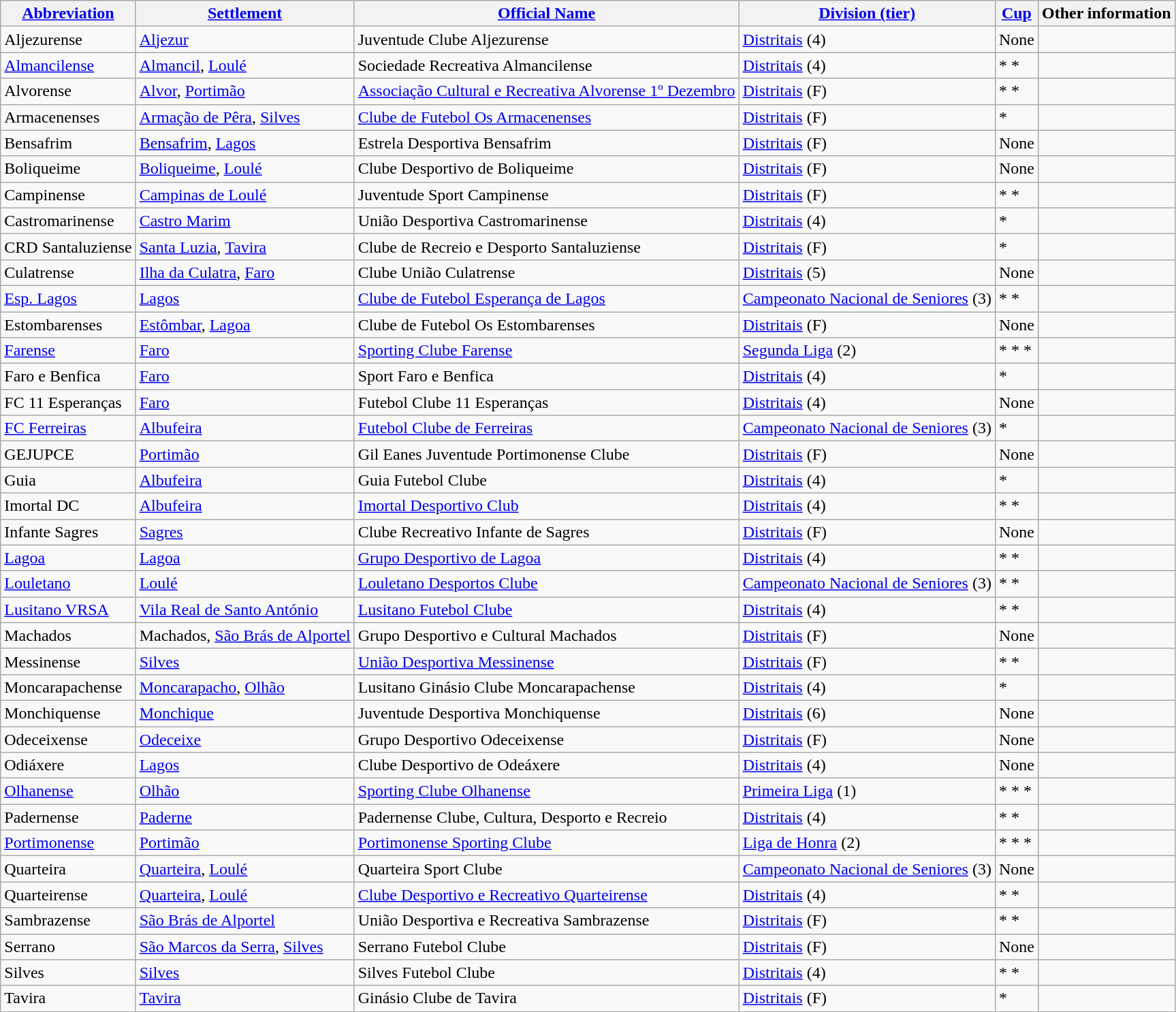<table class="wikitable" style="text-align:left">
<tr>
<th style= width="120px"><a href='#'>Abbreviation</a></th>
<th style= width="200px"><a href='#'>Settlement</a></th>
<th style= width="300px"><a href='#'>Official Name</a></th>
<th style= width="120px"><a href='#'>Division (tier)</a></th>
<th style= width="40px"><a href='#'>Cup</a></th>
<th style= width="200px">Other information</th>
</tr>
<tr>
<td>Aljezurense</td>
<td><a href='#'>Aljezur</a></td>
<td>Juventude Clube Aljezurense</td>
<td><a href='#'>Distritais</a> (4)</td>
<td>None</td>
<td></td>
</tr>
<tr>
<td><a href='#'>Almancilense</a></td>
<td><a href='#'>Almancil</a>, <a href='#'>Loulé</a></td>
<td>Sociedade Recreativa Almancilense</td>
<td><a href='#'>Distritais</a> (4)</td>
<td>* *</td>
<td></td>
</tr>
<tr>
<td>Alvorense</td>
<td><a href='#'>Alvor</a>, <a href='#'>Portimão</a></td>
<td><a href='#'>Associação Cultural e Recreativa Alvorense 1º Dezembro</a></td>
<td><a href='#'>Distritais</a> (F)</td>
<td>* *</td>
<td></td>
</tr>
<tr>
<td>Armacenenses</td>
<td><a href='#'>Armação de Pêra</a>, <a href='#'>Silves</a></td>
<td><a href='#'>Clube de Futebol Os Armacenenses</a></td>
<td><a href='#'>Distritais</a> (F)</td>
<td>*</td>
<td></td>
</tr>
<tr>
<td>Bensafrim</td>
<td><a href='#'>Bensafrim</a>, <a href='#'>Lagos</a></td>
<td>Estrela Desportiva Bensafrim</td>
<td><a href='#'>Distritais</a> (F)</td>
<td>None</td>
<td></td>
</tr>
<tr>
<td>Boliqueime</td>
<td><a href='#'>Boliqueime</a>, <a href='#'>Loulé</a></td>
<td>Clube Desportivo de Boliqueime</td>
<td><a href='#'>Distritais</a> (F)</td>
<td>None</td>
<td></td>
</tr>
<tr>
<td>Campinense</td>
<td><a href='#'>Campinas de Loulé</a></td>
<td>Juventude Sport Campinense</td>
<td><a href='#'>Distritais</a> (F)</td>
<td>* *</td>
<td></td>
</tr>
<tr>
<td>Castromarinense</td>
<td><a href='#'>Castro Marim</a></td>
<td>União Desportiva Castromarinense</td>
<td><a href='#'>Distritais</a> (4)</td>
<td>*</td>
<td></td>
</tr>
<tr>
<td>CRD Santaluziense</td>
<td><a href='#'>Santa Luzia</a>, <a href='#'>Tavira</a></td>
<td>Clube de Recreio e Desporto Santaluziense</td>
<td><a href='#'>Distritais</a> (F)</td>
<td>*</td>
<td></td>
</tr>
<tr>
<td>Culatrense</td>
<td><a href='#'>Ilha da Culatra</a>, <a href='#'>Faro</a></td>
<td>Clube União Culatrense</td>
<td><a href='#'>Distritais</a> (5)</td>
<td>None</td>
<td></td>
</tr>
<tr>
<td><a href='#'>Esp. Lagos</a></td>
<td><a href='#'>Lagos</a></td>
<td><a href='#'>Clube de Futebol Esperança de Lagos</a></td>
<td><a href='#'>Campeonato Nacional de Seniores</a> (3)</td>
<td>* *</td>
<td></td>
</tr>
<tr>
<td>Estombarenses</td>
<td><a href='#'>Estômbar</a>, <a href='#'>Lagoa</a></td>
<td>Clube de Futebol Os Estombarenses</td>
<td><a href='#'>Distritais</a> (F)</td>
<td>None</td>
<td></td>
</tr>
<tr>
<td><a href='#'>Farense</a></td>
<td><a href='#'>Faro</a></td>
<td><a href='#'>Sporting Clube Farense</a></td>
<td><a href='#'>Segunda Liga</a> (2)</td>
<td>* * *</td>
<td></td>
</tr>
<tr>
<td>Faro e Benfica</td>
<td><a href='#'>Faro</a></td>
<td>Sport Faro e Benfica</td>
<td><a href='#'>Distritais</a> (4)</td>
<td>*</td>
<td></td>
</tr>
<tr>
<td>FC 11 Esperanças</td>
<td><a href='#'>Faro</a></td>
<td>Futebol Clube 11 Esperanças</td>
<td><a href='#'>Distritais</a> (4)</td>
<td>None</td>
<td></td>
</tr>
<tr>
<td><a href='#'>FC Ferreiras</a></td>
<td><a href='#'>Albufeira</a></td>
<td><a href='#'>Futebol Clube de Ferreiras</a></td>
<td><a href='#'>Campeonato Nacional de Seniores</a> (3)</td>
<td>*</td>
<td></td>
</tr>
<tr>
<td>GEJUPCE</td>
<td><a href='#'>Portimão</a></td>
<td>Gil Eanes Juventude Portimonense Clube</td>
<td><a href='#'>Distritais</a> (F)</td>
<td>None</td>
<td></td>
</tr>
<tr>
<td>Guia</td>
<td><a href='#'>Albufeira</a></td>
<td>Guia Futebol Clube</td>
<td><a href='#'>Distritais</a> (4)</td>
<td>*</td>
<td></td>
</tr>
<tr>
<td>Imortal DC</td>
<td><a href='#'>Albufeira</a></td>
<td><a href='#'>Imortal Desportivo Club</a></td>
<td><a href='#'>Distritais</a> (4)</td>
<td>* *</td>
<td></td>
</tr>
<tr>
<td>Infante Sagres</td>
<td><a href='#'>Sagres</a></td>
<td>Clube Recreativo Infante de Sagres</td>
<td><a href='#'>Distritais</a> (F)</td>
<td>None</td>
<td></td>
</tr>
<tr>
<td><a href='#'>Lagoa</a></td>
<td><a href='#'>Lagoa</a></td>
<td><a href='#'>Grupo Desportivo de Lagoa</a></td>
<td><a href='#'>Distritais</a> (4)</td>
<td>* *</td>
<td></td>
</tr>
<tr>
<td><a href='#'>Louletano</a></td>
<td><a href='#'>Loulé</a></td>
<td><a href='#'>Louletano Desportos Clube</a></td>
<td><a href='#'>Campeonato Nacional de Seniores</a> (3)</td>
<td>* *</td>
<td></td>
</tr>
<tr>
<td><a href='#'>Lusitano VRSA</a></td>
<td><a href='#'>Vila Real de Santo António</a></td>
<td><a href='#'>Lusitano Futebol Clube</a></td>
<td><a href='#'>Distritais</a> (4)</td>
<td>* *</td>
<td></td>
</tr>
<tr>
<td>Machados</td>
<td>Machados, <a href='#'>São Brás de Alportel</a></td>
<td>Grupo Desportivo e Cultural Machados</td>
<td><a href='#'>Distritais</a> (F)</td>
<td>None</td>
<td></td>
</tr>
<tr>
<td>Messinense</td>
<td><a href='#'>Silves</a></td>
<td><a href='#'>União Desportiva Messinense</a></td>
<td><a href='#'>Distritais</a> (F)</td>
<td>* *</td>
<td></td>
</tr>
<tr>
<td>Moncarapachense</td>
<td><a href='#'>Moncarapacho</a>, <a href='#'>Olhão</a></td>
<td>Lusitano Ginásio Clube Moncarapachense</td>
<td><a href='#'>Distritais</a> (4)</td>
<td>*</td>
<td></td>
</tr>
<tr>
<td>Monchiquense</td>
<td><a href='#'>Monchique</a></td>
<td>Juventude Desportiva Monchiquense</td>
<td><a href='#'>Distritais</a> (6)</td>
<td>None</td>
<td></td>
</tr>
<tr>
<td>Odeceixense</td>
<td><a href='#'>Odeceixe</a></td>
<td>Grupo Desportivo Odeceixense</td>
<td><a href='#'>Distritais</a> (F)</td>
<td>None</td>
<td></td>
</tr>
<tr>
<td>Odiáxere</td>
<td><a href='#'>Lagos</a></td>
<td>Clube Desportivo de Odeáxere</td>
<td><a href='#'>Distritais</a> (4)</td>
<td>None</td>
<td></td>
</tr>
<tr>
<td><a href='#'>Olhanense</a></td>
<td><a href='#'>Olhão</a></td>
<td><a href='#'>Sporting Clube Olhanense</a></td>
<td><a href='#'>Primeira Liga</a> (1)</td>
<td>* * *</td>
<td></td>
</tr>
<tr>
<td>Padernense</td>
<td><a href='#'>Paderne</a></td>
<td>Padernense Clube,  Cultura, Desporto e Recreio</td>
<td><a href='#'>Distritais</a> (4)</td>
<td>* *</td>
<td></td>
</tr>
<tr>
<td><a href='#'>Portimonense</a></td>
<td><a href='#'>Portimão</a></td>
<td><a href='#'>Portimonense Sporting Clube</a></td>
<td><a href='#'>Liga de Honra</a> (2)</td>
<td>* * *</td>
<td></td>
</tr>
<tr>
<td>Quarteira</td>
<td><a href='#'>Quarteira</a>, <a href='#'>Loulé</a></td>
<td>Quarteira Sport Clube</td>
<td><a href='#'>Campeonato Nacional de Seniores</a> (3)</td>
<td>None</td>
<td></td>
</tr>
<tr>
<td>Quarteirense</td>
<td><a href='#'>Quarteira</a>, <a href='#'>Loulé</a></td>
<td><a href='#'>Clube Desportivo e Recreativo Quarteirense</a></td>
<td><a href='#'>Distritais</a> (4)</td>
<td>* *</td>
<td></td>
</tr>
<tr>
<td>Sambrazense</td>
<td><a href='#'>São Brás de Alportel</a></td>
<td>União Desportiva e Recreativa Sambrazense</td>
<td><a href='#'>Distritais</a> (F)</td>
<td>* *</td>
<td></td>
</tr>
<tr>
<td>Serrano</td>
<td><a href='#'>São Marcos da Serra</a>, <a href='#'>Silves</a></td>
<td>Serrano Futebol Clube</td>
<td><a href='#'>Distritais</a> (F)</td>
<td>None</td>
<td></td>
</tr>
<tr>
<td>Silves</td>
<td><a href='#'>Silves</a></td>
<td>Silves Futebol Clube</td>
<td><a href='#'>Distritais</a> (4)</td>
<td>* *</td>
<td></td>
</tr>
<tr>
<td>Tavira</td>
<td><a href='#'>Tavira</a></td>
<td>Ginásio Clube de Tavira</td>
<td><a href='#'>Distritais</a> (F)</td>
<td>*</td>
<td></td>
</tr>
<tr>
</tr>
</table>
